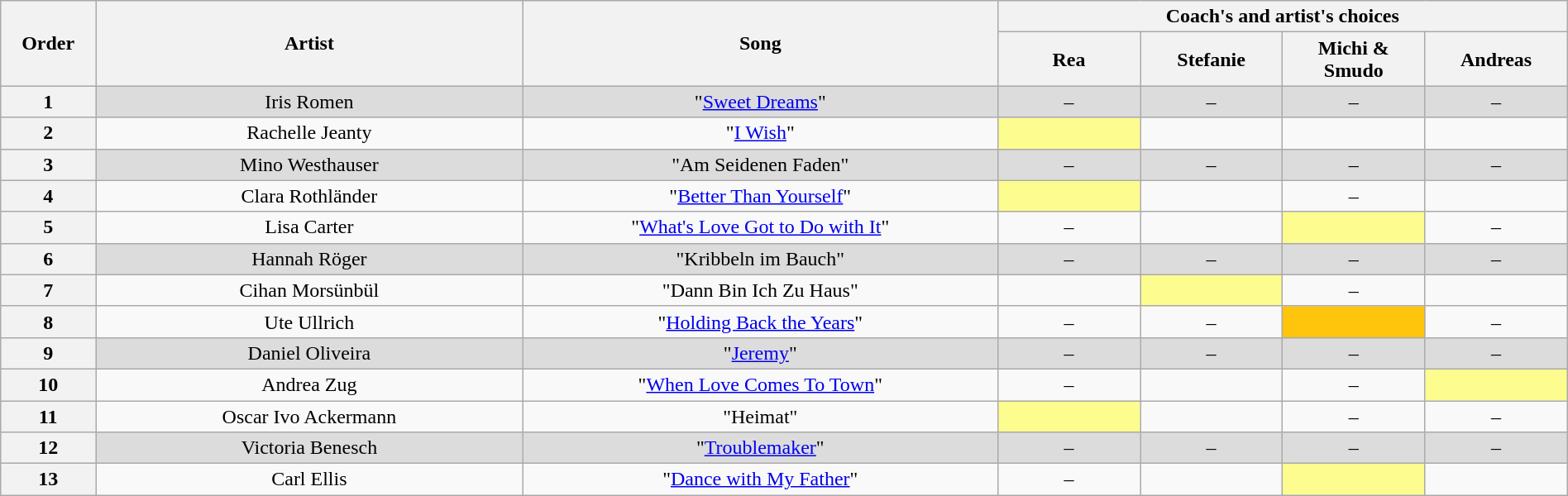<table class="wikitable" style="text-align:center; width:100%;">
<tr>
<th scope="col" rowspan="2" style="width:04%;">Order</th>
<th scope="col" rowspan="2" style="width:18%;">Artist</th>
<th scope="col" rowspan="2" style="width:20%;">Song</th>
<th scope="col" colspan="4" style="width:24%;">Coach's and artist's choices</th>
</tr>
<tr>
<th style="width:06%;">Rea</th>
<th style="width:06%;">Stefanie</th>
<th style="width:06%;">Michi & Smudo</th>
<th style="width:06%;">Andreas</th>
</tr>
<tr style="background: #dcdcdc;" |>
<th>1</th>
<td>Iris Romen</td>
<td>"<a href='#'>Sweet Dreams</a>"</td>
<td>–</td>
<td>–</td>
<td>–</td>
<td>–</td>
</tr>
<tr>
<th>2</th>
<td>Rachelle Jeanty</td>
<td>"<a href='#'>I Wish</a>"</td>
<td style="background: #fdfc8f;"><strong></strong></td>
<td><strong></strong></td>
<td><strong></strong></td>
<td><strong></strong></td>
</tr>
<tr style="background: #dcdcdc;" |>
<th>3</th>
<td>Mino Westhauser</td>
<td>"Am Seidenen Faden"</td>
<td>–</td>
<td>–</td>
<td>–</td>
<td>–</td>
</tr>
<tr>
<th>4</th>
<td>Clara Rothländer</td>
<td>"<a href='#'>Better Than Yourself</a>"</td>
<td style="background: #fdfc8f;"><strong></strong></td>
<td><strong></strong></td>
<td>–</td>
<td><strong></strong></td>
</tr>
<tr>
<th>5</th>
<td>Lisa Carter</td>
<td>"<a href='#'>What's Love Got to Do with It</a>"</td>
<td>–</td>
<td><strong></strong></td>
<td style="background: #fdfc8f;"><strong></strong></td>
<td>–</td>
</tr>
<tr style="background: #dcdcdc;" |>
<th>6</th>
<td>Hannah Röger</td>
<td>"Kribbeln im Bauch"</td>
<td>–</td>
<td>–</td>
<td>–</td>
<td>–</td>
</tr>
<tr>
<th>7</th>
<td>Cihan Morsünbül</td>
<td>"Dann Bin Ich Zu Haus"</td>
<td><strong></strong></td>
<td style="background: #fdfc8f;"><strong></strong></td>
<td>–</td>
<td><strong></strong></td>
</tr>
<tr>
<th>8</th>
<td>Ute Ullrich</td>
<td>"<a href='#'>Holding Back the Years</a>"</td>
<td>–</td>
<td>–</td>
<td style="background: #ffc40c;"><strong></strong></td>
<td>–</td>
</tr>
<tr style="background: #dcdcdc;" |>
<th>9</th>
<td>Daniel Oliveira</td>
<td>"<a href='#'>Jeremy</a>"</td>
<td>–</td>
<td>–</td>
<td>–</td>
<td>–</td>
</tr>
<tr>
<th>10</th>
<td>Andrea Zug</td>
<td>"<a href='#'>When Love Comes To Town</a>"</td>
<td>–</td>
<td><strong></strong></td>
<td>–</td>
<td style="background: #fdfc8f;"><strong></strong></td>
</tr>
<tr>
<th>11</th>
<td>Oscar Ivo Ackermann</td>
<td>"Heimat"</td>
<td style="background: #fdfc8f;"><strong></strong></td>
<td><strong></strong></td>
<td>–</td>
<td>–</td>
</tr>
<tr style="background: #dcdcdc;" |>
<th>12</th>
<td>Victoria Benesch</td>
<td>"<a href='#'>Troublemaker</a>"</td>
<td>–</td>
<td>–</td>
<td>–</td>
<td>–</td>
</tr>
<tr>
<th>13</th>
<td>Carl Ellis</td>
<td>"<a href='#'>Dance with My Father</a>"</td>
<td>–</td>
<td><strong></strong></td>
<td style="background: #fdfc8f;"><strong></strong></td>
<td><strong></strong></td>
</tr>
</table>
